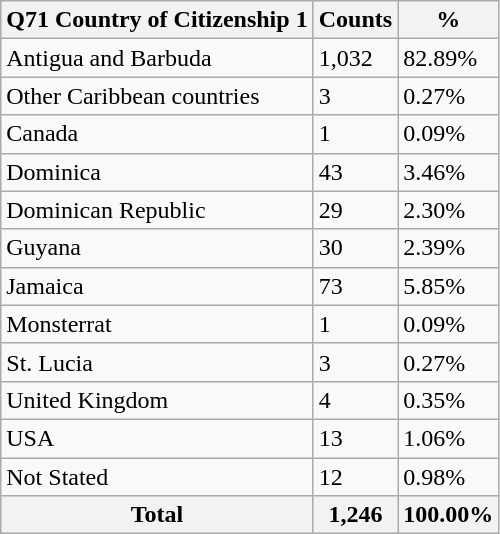<table class="wikitable sortable">
<tr>
<th>Q71 Country of Citizenship 1</th>
<th>Counts</th>
<th>%</th>
</tr>
<tr>
<td>Antigua and Barbuda</td>
<td>1,032</td>
<td>82.89%</td>
</tr>
<tr>
<td>Other Caribbean countries</td>
<td>3</td>
<td>0.27%</td>
</tr>
<tr>
<td>Canada</td>
<td>1</td>
<td>0.09%</td>
</tr>
<tr>
<td>Dominica</td>
<td>43</td>
<td>3.46%</td>
</tr>
<tr>
<td>Dominican Republic</td>
<td>29</td>
<td>2.30%</td>
</tr>
<tr>
<td>Guyana</td>
<td>30</td>
<td>2.39%</td>
</tr>
<tr>
<td>Jamaica</td>
<td>73</td>
<td>5.85%</td>
</tr>
<tr>
<td>Monsterrat</td>
<td>1</td>
<td>0.09%</td>
</tr>
<tr>
<td>St. Lucia</td>
<td>3</td>
<td>0.27%</td>
</tr>
<tr>
<td>United Kingdom</td>
<td>4</td>
<td>0.35%</td>
</tr>
<tr>
<td>USA</td>
<td>13</td>
<td>1.06%</td>
</tr>
<tr>
<td>Not Stated</td>
<td>12</td>
<td>0.98%</td>
</tr>
<tr>
<th>Total</th>
<th>1,246</th>
<th>100.00%</th>
</tr>
</table>
